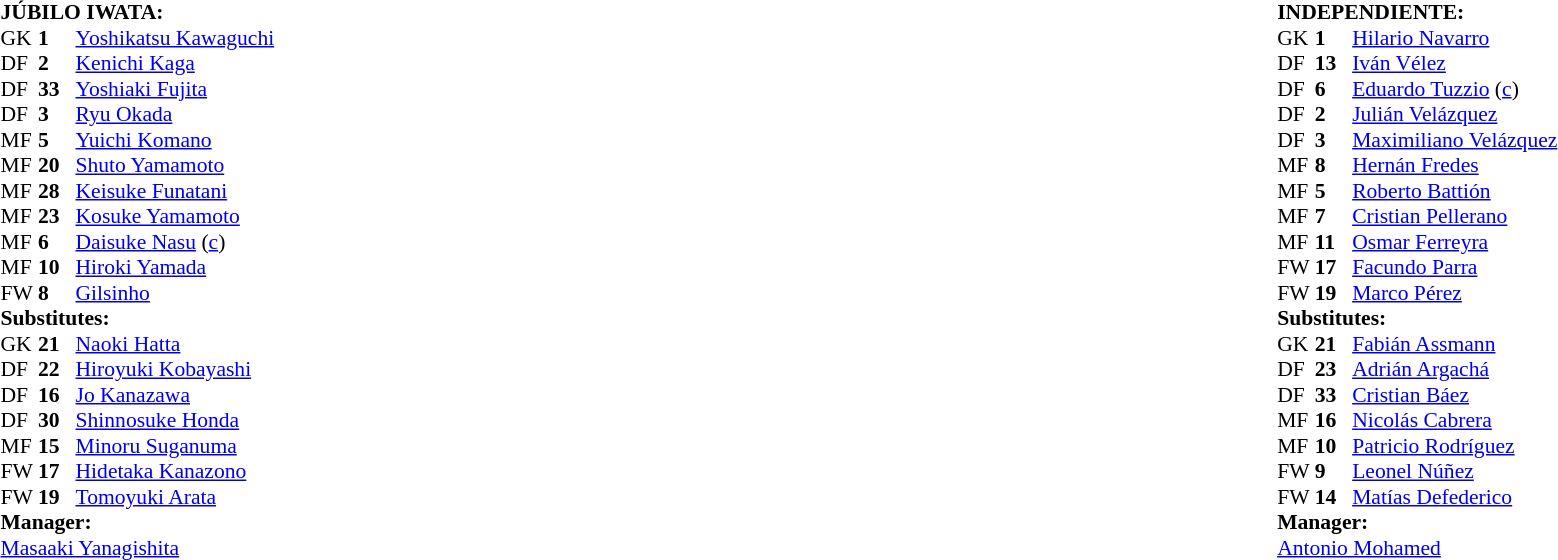<table width="100%">
<tr>
<td valign="top" width="50%"><br><table style="font-size: 90%" cellspacing="0" cellpadding="0">
<tr>
<td colspan="4"><strong>JÚBILO IWATA:</strong></td>
</tr>
<tr>
<th width=25></th>
<th width=25></th>
</tr>
<tr>
<td>GK</td>
<td><strong>1</strong></td>
<td> <a href='#'>Yoshikatsu Kawaguchi</a></td>
</tr>
<tr>
<td>DF</td>
<td><strong>2</strong></td>
<td> <a href='#'>Kenichi Kaga</a></td>
</tr>
<tr>
<td>DF</td>
<td><strong>33</strong></td>
<td> <a href='#'>Yoshiaki Fujita</a></td>
</tr>
<tr>
<td>DF</td>
<td><strong>3</strong></td>
<td> <a href='#'>Ryu Okada</a></td>
<td></td>
<td></td>
</tr>
<tr>
<td>MF</td>
<td><strong>5</strong></td>
<td> <a href='#'>Yuichi Komano</a></td>
</tr>
<tr>
<td>MF</td>
<td><strong>20</strong></td>
<td> <a href='#'>Shuto Yamamoto</a></td>
</tr>
<tr>
<td>MF</td>
<td><strong>28</strong></td>
<td> <a href='#'>Keisuke Funatani</a></td>
<td></td>
<td></td>
</tr>
<tr>
<td>MF</td>
<td><strong>23</strong></td>
<td> <a href='#'>Kosuke Yamamoto</a></td>
<td></td>
<td></td>
</tr>
<tr>
<td>MF</td>
<td><strong>6</strong></td>
<td> <a href='#'>Daisuke Nasu</a> (<a href='#'>c</a>)</td>
</tr>
<tr>
<td>MF</td>
<td><strong>10</strong></td>
<td> <a href='#'>Hiroki Yamada</a></td>
</tr>
<tr>
<td>FW</td>
<td><strong>8</strong></td>
<td> <a href='#'>Gilsinho</a></td>
<td></td>
<td></td>
</tr>
<tr>
<td colspan=3><strong>Substitutes:</strong></td>
</tr>
<tr>
<td>GK</td>
<td><strong>21</strong></td>
<td> <a href='#'>Naoki Hatta</a></td>
</tr>
<tr>
<td>DF</td>
<td><strong>22</strong></td>
<td> <a href='#'>Hiroyuki Kobayashi</a></td>
<td></td>
<td></td>
</tr>
<tr>
<td>DF</td>
<td><strong>16</strong></td>
<td> <a href='#'>Jo Kanazawa</a></td>
</tr>
<tr>
<td>DF</td>
<td><strong>30</strong></td>
<td> <a href='#'>Shinnosuke Honda</a></td>
</tr>
<tr>
<td>MF</td>
<td><strong>15</strong></td>
<td> <a href='#'>Minoru Suganuma</a></td>
<td></td>
<td></td>
</tr>
<tr>
<td>FW</td>
<td><strong>17</strong></td>
<td> <a href='#'>Hidetaka Kanazono</a></td>
<td></td>
<td></td>
</tr>
<tr>
<td>FW</td>
<td><strong>19</strong></td>
<td> <a href='#'>Tomoyuki Arata</a></td>
<td></td>
<td></td>
</tr>
<tr>
<td colspan=3><strong>Manager:</strong></td>
</tr>
<tr>
<td colspan=4> <a href='#'>Masaaki Yanagishita</a></td>
</tr>
</table>
</td>
<td><br><table style="font-size: 90%" cellspacing="0" cellpadding="0" align=center>
<tr>
<td colspan="4"><strong>INDEPENDIENTE:</strong></td>
</tr>
<tr>
<th width=25></th>
<th width=25></th>
</tr>
<tr>
<td>GK</td>
<td><strong>1</strong></td>
<td> <a href='#'>Hilario Navarro</a></td>
</tr>
<tr>
<td>DF</td>
<td><strong>13</strong></td>
<td> <a href='#'>Iván Vélez</a></td>
<td></td>
<td></td>
</tr>
<tr>
<td>DF</td>
<td><strong>6</strong></td>
<td> <a href='#'>Eduardo Tuzzio</a> (<a href='#'>c</a>)</td>
<td></td>
<td></td>
</tr>
<tr>
<td>DF</td>
<td><strong>2</strong></td>
<td> <a href='#'>Julián Velázquez</a></td>
</tr>
<tr>
<td>DF</td>
<td><strong>3</strong></td>
<td> <a href='#'>Maximiliano Velázquez</a></td>
<td></td>
<td></td>
</tr>
<tr>
<td>MF</td>
<td><strong>8</strong></td>
<td> <a href='#'>Hernán Fredes</a></td>
</tr>
<tr>
<td>MF</td>
<td><strong>5</strong></td>
<td> <a href='#'>Roberto Battión</a></td>
<td></td>
<td></td>
</tr>
<tr>
<td>MF</td>
<td><strong>7</strong></td>
<td> <a href='#'>Cristian Pellerano</a></td>
</tr>
<tr>
<td>MF</td>
<td><strong>11</strong></td>
<td> <a href='#'>Osmar Ferreyra</a></td>
<td></td>
<td></td>
</tr>
<tr>
<td>FW</td>
<td><strong>17</strong></td>
<td> <a href='#'>Facundo Parra</a></td>
<td></td>
<td></td>
</tr>
<tr>
<td>FW</td>
<td><strong>19</strong></td>
<td> <a href='#'>Marco Pérez</a></td>
<td></td>
<td></td>
</tr>
<tr>
<td colspan=3><strong>Substitutes:</strong></td>
</tr>
<tr>
<td>GK</td>
<td><strong>21</strong></td>
<td> <a href='#'>Fabián Assmann</a></td>
</tr>
<tr>
<td>DF</td>
<td><strong>23</strong></td>
<td> <a href='#'>Adrián Argachá</a></td>
<td></td>
<td></td>
</tr>
<tr>
<td>DF</td>
<td><strong>33</strong></td>
<td> <a href='#'>Cristian Báez</a></td>
<td></td>
<td></td>
</tr>
<tr>
<td>MF</td>
<td><strong>16</strong></td>
<td> <a href='#'>Nicolás Cabrera</a></td>
<td></td>
<td></td>
</tr>
<tr>
<td>MF</td>
<td><strong>10</strong></td>
<td> <a href='#'>Patricio Rodríguez</a></td>
<td></td>
<td></td>
</tr>
<tr>
<td>FW</td>
<td><strong>9</strong></td>
<td> <a href='#'>Leonel Núñez</a></td>
<td></td>
<td></td>
</tr>
<tr>
<td>FW</td>
<td><strong>14</strong></td>
<td> <a href='#'>Matías Defederico</a></td>
</tr>
<tr>
<td colspan=3><strong>Manager:</strong></td>
</tr>
<tr>
<td colspan=4> <a href='#'>Antonio Mohamed</a></td>
</tr>
</table>
</td>
</tr>
</table>
